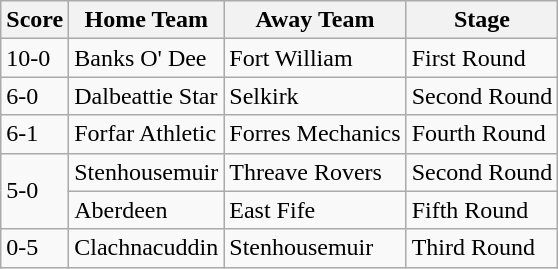<table class="wikitable">
<tr>
<th>Score</th>
<th>Home Team</th>
<th>Away Team</th>
<th>Stage</th>
</tr>
<tr>
<td>10-0</td>
<td>Banks O' Dee</td>
<td>Fort William</td>
<td>First Round</td>
</tr>
<tr>
<td>6-0</td>
<td>Dalbeattie Star</td>
<td>Selkirk</td>
<td>Second Round</td>
</tr>
<tr>
<td>6-1</td>
<td>Forfar Athletic</td>
<td>Forres Mechanics</td>
<td>Fourth Round</td>
</tr>
<tr>
<td rowspan="2">5-0</td>
<td>Stenhousemuir</td>
<td>Threave Rovers</td>
<td>Second Round</td>
</tr>
<tr>
<td>Aberdeen</td>
<td>East Fife</td>
<td>Fifth Round</td>
</tr>
<tr>
<td>0-5</td>
<td>Clachnacuddin</td>
<td>Stenhousemuir</td>
<td>Third Round</td>
</tr>
</table>
